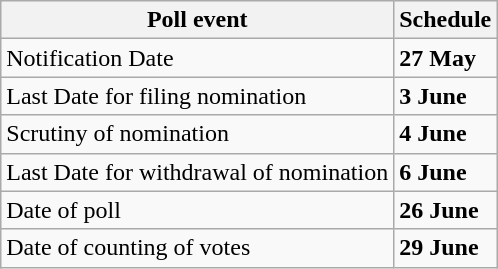<table class="wikitable">
<tr>
<th>Poll event</th>
<th>Schedule</th>
</tr>
<tr>
<td>Notification Date</td>
<td><strong>27 May</strong></td>
</tr>
<tr>
<td>Last Date for filing nomination</td>
<td><strong>3 June</strong></td>
</tr>
<tr>
<td>Scrutiny of nomination</td>
<td><strong>4 June</strong></td>
</tr>
<tr>
<td>Last Date for withdrawal of nomination</td>
<td><strong>6 June</strong></td>
</tr>
<tr>
<td>Date of poll</td>
<td><strong>26 June</strong></td>
</tr>
<tr>
<td>Date of counting of votes</td>
<td><strong>29 June</strong></td>
</tr>
</table>
